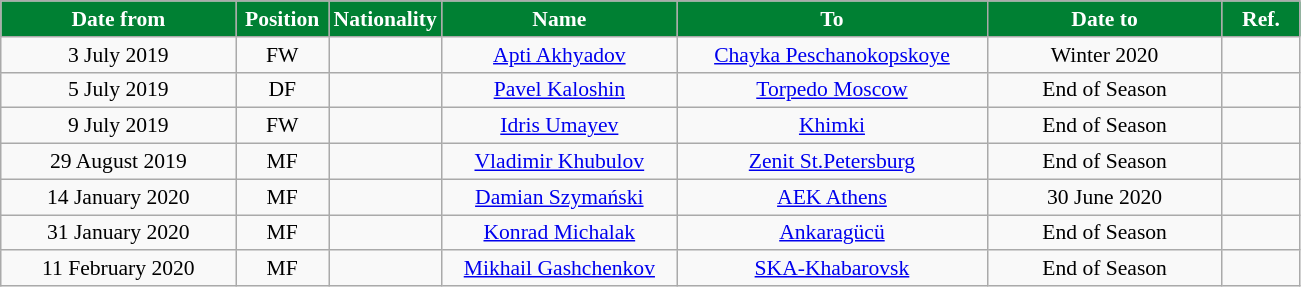<table class="wikitable" style="text-align:center; font-size:90%; ">
<tr>
<th style="background:#008033; color:white; width:150px;">Date from</th>
<th style="background:#008033; color:white; width:55px;">Position</th>
<th style="background:#008033; color:white; width:55px;">Nationality</th>
<th style="background:#008033; color:white; width:150px;">Name</th>
<th style="background:#008033; color:white; width:200px;">To</th>
<th style="background:#008033; color:white; width:150px;">Date to</th>
<th style="background:#008033; color:white; width:45px;">Ref.</th>
</tr>
<tr>
<td>3 July 2019</td>
<td>FW</td>
<td></td>
<td><a href='#'>Apti Akhyadov</a></td>
<td><a href='#'>Chayka Peschanokopskoye</a></td>
<td>Winter 2020</td>
<td></td>
</tr>
<tr>
<td>5 July 2019</td>
<td>DF</td>
<td></td>
<td><a href='#'>Pavel Kaloshin</a></td>
<td><a href='#'>Torpedo Moscow</a></td>
<td>End of Season</td>
<td></td>
</tr>
<tr>
<td>9 July 2019</td>
<td>FW</td>
<td></td>
<td><a href='#'>Idris Umayev</a></td>
<td><a href='#'>Khimki</a></td>
<td>End of Season</td>
<td></td>
</tr>
<tr>
<td>29 August 2019</td>
<td>MF</td>
<td></td>
<td><a href='#'>Vladimir Khubulov</a></td>
<td><a href='#'>Zenit St.Petersburg</a></td>
<td>End of Season</td>
<td></td>
</tr>
<tr>
<td>14 January 2020</td>
<td>MF</td>
<td></td>
<td><a href='#'>Damian Szymański</a></td>
<td><a href='#'>AEK Athens</a></td>
<td>30 June 2020</td>
<td></td>
</tr>
<tr>
<td>31 January 2020</td>
<td>MF</td>
<td></td>
<td><a href='#'>Konrad Michalak</a></td>
<td><a href='#'>Ankaragücü</a></td>
<td>End of Season</td>
<td></td>
</tr>
<tr>
<td>11 February 2020</td>
<td>MF</td>
<td></td>
<td><a href='#'>Mikhail Gashchenkov</a></td>
<td><a href='#'>SKA-Khabarovsk</a></td>
<td>End of Season</td>
<td></td>
</tr>
</table>
